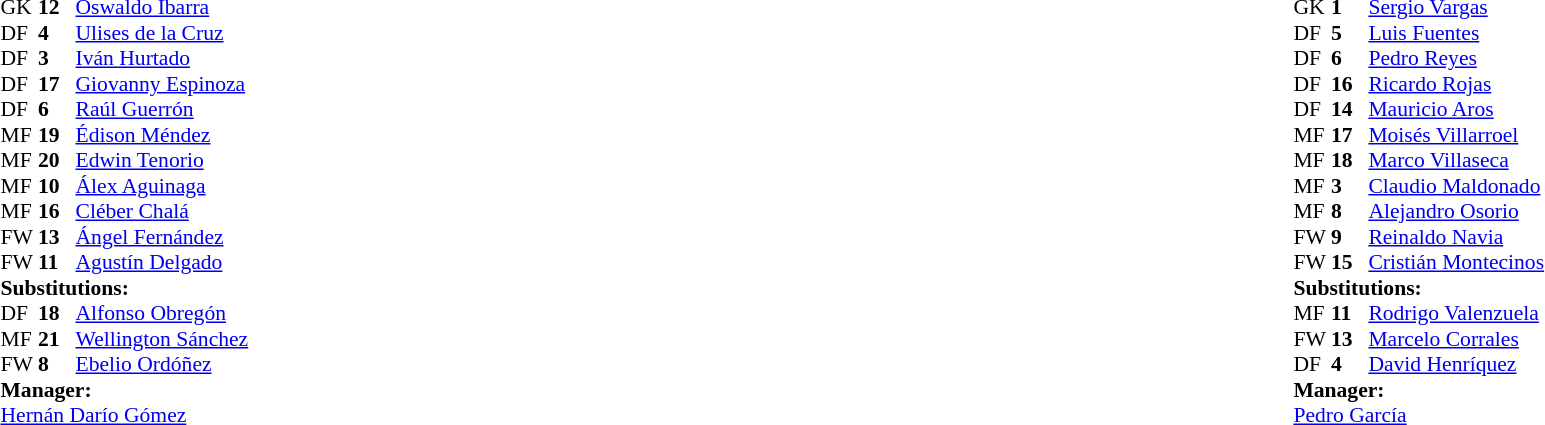<table width="100%">
<tr>
<td valign="top" width="50%"><br><table style="font-size: 90%" cellspacing="0" cellpadding="0">
<tr>
<th width=25></th>
<th width=25></th>
</tr>
<tr>
<td>GK</td>
<td><strong>12</strong></td>
<td><a href='#'>Oswaldo Ibarra</a></td>
</tr>
<tr>
<td>DF</td>
<td><strong>4</strong></td>
<td><a href='#'>Ulises de la Cruz</a></td>
</tr>
<tr>
<td>DF</td>
<td><strong>3</strong></td>
<td><a href='#'>Iván Hurtado</a></td>
</tr>
<tr>
<td>DF</td>
<td><strong>17</strong></td>
<td><a href='#'>Giovanny Espinoza</a></td>
</tr>
<tr>
<td>DF</td>
<td><strong>6</strong></td>
<td><a href='#'>Raúl Guerrón</a></td>
</tr>
<tr>
<td>MF</td>
<td><strong>19</strong></td>
<td><a href='#'>Édison Méndez</a></td>
<td></td>
<td></td>
</tr>
<tr>
<td>MF</td>
<td><strong>20</strong></td>
<td><a href='#'>Edwin Tenorio</a></td>
<td></td>
<td></td>
</tr>
<tr>
<td>MF</td>
<td><strong>10</strong></td>
<td><a href='#'>Álex Aguinaga</a></td>
<td></td>
<td></td>
</tr>
<tr>
<td>MF</td>
<td><strong>16</strong></td>
<td><a href='#'>Cléber Chalá</a></td>
<td></td>
</tr>
<tr>
<td>FW</td>
<td><strong>13</strong></td>
<td><a href='#'>Ángel Fernández</a></td>
</tr>
<tr>
<td>FW</td>
<td><strong>11</strong></td>
<td><a href='#'>Agustín Delgado</a></td>
<td></td>
</tr>
<tr>
<td colspan=3><strong>Substitutions:</strong></td>
</tr>
<tr>
<td>DF</td>
<td><strong>18</strong></td>
<td><a href='#'>Alfonso Obregón</a></td>
<td></td>
<td></td>
</tr>
<tr>
<td>MF</td>
<td><strong>21</strong></td>
<td><a href='#'>Wellington Sánchez</a></td>
<td></td>
<td></td>
</tr>
<tr>
<td>FW</td>
<td><strong>8</strong></td>
<td><a href='#'>Ebelio Ordóñez</a></td>
<td></td>
<td></td>
</tr>
<tr>
<td colspan=3><strong>Manager:</strong></td>
</tr>
<tr>
<td colspan="4"> <a href='#'>Hernán Darío Gómez</a></td>
</tr>
</table>
</td>
<td valign="top"></td>
<td valign="top" width="50%"><br><table style="font-size: 90%" cellspacing="0" cellpadding="0" align="center">
<tr>
<th width=25></th>
<th width=25></th>
</tr>
<tr>
<td>GK</td>
<td><strong>1</strong></td>
<td><a href='#'>Sergio Vargas</a></td>
</tr>
<tr>
<td>DF</td>
<td><strong>5</strong></td>
<td><a href='#'>Luis Fuentes</a></td>
<td></td>
</tr>
<tr>
<td>DF</td>
<td><strong>6</strong></td>
<td><a href='#'>Pedro Reyes</a></td>
</tr>
<tr>
<td>DF</td>
<td><strong>16</strong></td>
<td><a href='#'>Ricardo Rojas</a></td>
</tr>
<tr>
<td>DF</td>
<td><strong>14</strong></td>
<td><a href='#'>Mauricio Aros</a></td>
</tr>
<tr>
<td>MF</td>
<td><strong>17</strong></td>
<td><a href='#'>Moisés Villarroel</a></td>
<td></td>
<td></td>
</tr>
<tr>
<td>MF</td>
<td><strong>18</strong></td>
<td><a href='#'>Marco Villaseca</a></td>
</tr>
<tr>
<td>MF</td>
<td><strong>3</strong></td>
<td><a href='#'>Claudio Maldonado</a></td>
<td></td>
<td></td>
</tr>
<tr>
<td>MF</td>
<td><strong>8</strong></td>
<td><a href='#'>Alejandro Osorio</a></td>
</tr>
<tr>
<td>FW</td>
<td><strong>9</strong></td>
<td><a href='#'>Reinaldo Navia</a></td>
<td></td>
<td></td>
</tr>
<tr>
<td>FW</td>
<td><strong>15</strong></td>
<td><a href='#'>Cristián Montecinos</a></td>
</tr>
<tr>
<td colspan=3><strong>Substitutions:</strong></td>
</tr>
<tr>
<td>MF</td>
<td><strong>11</strong></td>
<td><a href='#'>Rodrigo Valenzuela</a></td>
<td></td>
<td></td>
</tr>
<tr>
<td>FW</td>
<td><strong>13</strong></td>
<td><a href='#'>Marcelo Corrales</a></td>
<td></td>
<td></td>
</tr>
<tr>
<td>DF</td>
<td><strong>4</strong></td>
<td><a href='#'>David Henríquez</a></td>
<td></td>
<td></td>
</tr>
<tr>
<td colspan=3><strong>Manager:</strong></td>
</tr>
<tr>
<td colspan=3><a href='#'>Pedro García</a></td>
</tr>
</table>
</td>
</tr>
</table>
